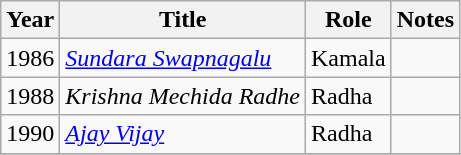<table class="wikitable sortable">
<tr>
<th>Year</th>
<th>Title</th>
<th>Role</th>
<th class="unsortable">Notes</th>
</tr>
<tr>
<td>1986</td>
<td><em><a href='#'>Sundara Swapnagalu</a></em></td>
<td>Kamala</td>
<td></td>
</tr>
<tr>
<td>1988</td>
<td><em>Krishna Mechida Radhe</em></td>
<td>Radha</td>
<td></td>
</tr>
<tr>
<td>1990</td>
<td><em><a href='#'>Ajay Vijay</a></em></td>
<td>Radha</td>
<td></td>
</tr>
<tr>
</tr>
</table>
